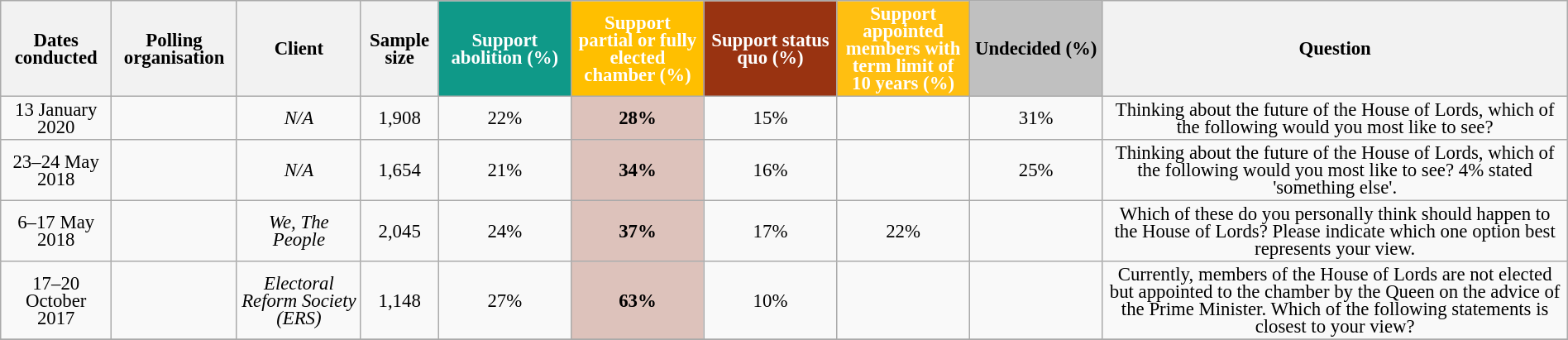<table style="text-align:center;font-size:95%;line-height:14px;width:100%;" class="wikitable sortable">
<tr>
<th>Dates conducted</th>
<th>Polling organisation</th>
<th>Client</th>
<th>Sample size</th>
<th style="background:#0f9988; color:white; width:100px">Support abolition (%)</th>
<th style="background:#FFBF00; color:white; width:100px">Support partial or fully elected chamber (%)</th>
<th style="background:#993311; color:white; width:100px">Support status quo (%)</th>
<th style="background:#FFBF11; color:white; width:100px">Support appointed members with term limit of 10 years (%)</th>
<th style="background:silver; width:100px">Undecided (%)</th>
<th>Question</th>
</tr>
<tr>
<td>13 January 2020</td>
<td></td>
<td><em>N/A</em></td>
<td>1,908</td>
<td>22%</td>
<td style="background:#ddc2bb"><strong>28%</strong></td>
<td>15%</td>
<td></td>
<td>31%</td>
<td>Thinking about the future of the House of Lords, which of the following would you most like to see?</td>
</tr>
<tr>
<td>23–24 May 2018</td>
<td></td>
<td><em>N/A</em></td>
<td>1,654</td>
<td>21%</td>
<td style="background:#ddc2bb"><strong>34%</strong></td>
<td>16%</td>
<td></td>
<td>25%</td>
<td>Thinking about the future of the House of Lords, which of the following would you most like to see? 4% stated 'something else'.</td>
</tr>
<tr>
<td>6–17 May 2018</td>
<td></td>
<td><em>We, The People</em></td>
<td>2,045</td>
<td>24%</td>
<td style="background:#ddc2bb"><strong>37%</strong></td>
<td>17%</td>
<td>22%</td>
<td></td>
<td>Which of these do you personally think should happen to the House of Lords? Please indicate which one option best represents your view.</td>
</tr>
<tr>
<td>17–20 October 2017</td>
<td></td>
<td><em>Electoral Reform Society (ERS)</em></td>
<td>1,148</td>
<td>27%</td>
<td style="background:#ddc2bb"><strong>63%</strong></td>
<td>10%</td>
<td></td>
<td></td>
<td>Currently, members of the House of Lords are not elected but appointed to the chamber by the Queen on the advice of the Prime Minister. Which of the following statements is closest to your view?</td>
</tr>
<tr>
</tr>
</table>
